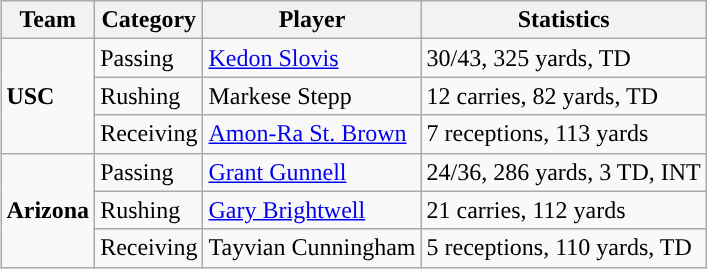<table class="wikitable" style="float: right;">
<tr>
<th>Team</th>
<th>Category</th>
<th>Player</th>
<th>Statistics</th>
</tr>
<tr>
<td rowspan=3><strong>USC</strong></td>
<td>Passing</td>
<td><a href='#'>Kedon Slovis</a></td>
<td>30/43, 325 yards, TD</td>
</tr>
<tr>
<td>Rushing</td>
<td>Markese Stepp</td>
<td>12 carries, 82 yards, TD</td>
</tr>
<tr>
<td>Receiving</td>
<td><a href='#'>Amon-Ra St. Brown</a></td>
<td>7 receptions, 113 yards</td>
</tr>
<tr>
<td rowspan=3><strong>Arizona</strong></td>
<td>Passing</td>
<td><a href='#'>Grant Gunnell</a></td>
<td>24/36, 286 yards, 3 TD, INT</td>
</tr>
<tr>
<td>Rushing</td>
<td><a href='#'>Gary Brightwell</a></td>
<td>21 carries, 112 yards</td>
</tr>
<tr>
<td>Receiving</td>
<td>Tayvian Cunningham</td>
<td>5 receptions, 110 yards, TD</td>
</tr>
</table>
